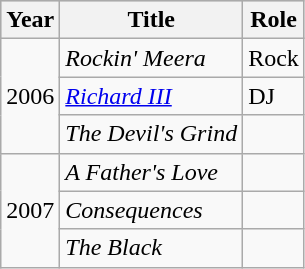<table class="wikitable">
<tr style="background:#ccc; text-align:left;">
<th>Year</th>
<th>Title</th>
<th>Role</th>
</tr>
<tr>
<td rowspan="3">2006</td>
<td><em>Rockin' Meera</em></td>
<td>Rock</td>
</tr>
<tr>
<td><em><a href='#'>Richard III</a></em></td>
<td>DJ</td>
</tr>
<tr>
<td><em>The Devil's Grind</em></td>
<td></td>
</tr>
<tr>
<td rowspan="3">2007</td>
<td><em>A Father's Love</em></td>
<td></td>
</tr>
<tr>
<td><em>Consequences</em></td>
<td></td>
</tr>
<tr>
<td><em>The Black</em></td>
<td></td>
</tr>
</table>
